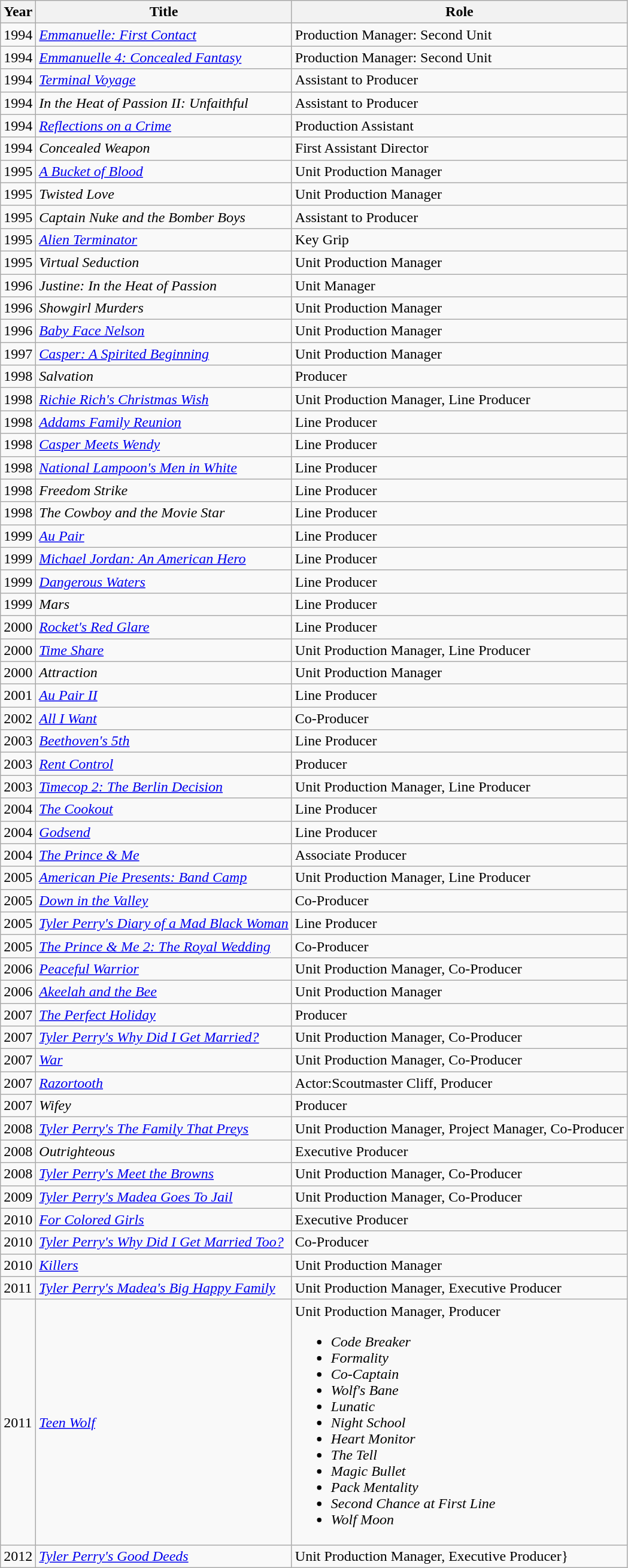<table class="wikitable sortable">
<tr>
<th>Year</th>
<th>Title</th>
<th>Role</th>
</tr>
<tr>
<td>1994</td>
<td><em><a href='#'>Emmanuelle: First Contact</a></em></td>
<td>Production Manager: Second Unit</td>
</tr>
<tr>
<td>1994</td>
<td><em><a href='#'>Emmanuelle 4: Concealed Fantasy</a></em></td>
<td>Production Manager: Second Unit</td>
</tr>
<tr>
<td>1994</td>
<td><em><a href='#'>Terminal Voyage</a></em></td>
<td>Assistant to Producer</td>
</tr>
<tr>
<td>1994</td>
<td><em>In the Heat of Passion II: Unfaithful</em></td>
<td>Assistant to Producer</td>
</tr>
<tr>
<td>1994</td>
<td><em><a href='#'>Reflections on a Crime</a></em></td>
<td>Production Assistant</td>
</tr>
<tr>
<td>1994</td>
<td><em>Concealed Weapon</em></td>
<td>First Assistant Director</td>
</tr>
<tr>
<td>1995</td>
<td><em><a href='#'>A Bucket of Blood</a></em></td>
<td>Unit Production Manager</td>
</tr>
<tr>
<td>1995</td>
<td><em>Twisted Love</em></td>
<td>Unit Production Manager</td>
</tr>
<tr>
<td>1995</td>
<td><em>Captain Nuke and the Bomber Boys</em></td>
<td>Assistant to Producer</td>
</tr>
<tr>
<td>1995</td>
<td><em><a href='#'>Alien Terminator</a></em></td>
<td>Key Grip</td>
</tr>
<tr>
<td>1995</td>
<td><em>Virtual Seduction</em></td>
<td>Unit Production Manager</td>
</tr>
<tr>
<td>1996</td>
<td><em>Justine: In the Heat of Passion</em></td>
<td>Unit Manager</td>
</tr>
<tr>
<td>1996</td>
<td><em>Showgirl Murders</em></td>
<td>Unit Production Manager</td>
</tr>
<tr>
<td>1996</td>
<td><em><a href='#'>Baby Face Nelson</a></em></td>
<td>Unit Production Manager</td>
</tr>
<tr>
<td>1997</td>
<td><em><a href='#'>Casper: A Spirited Beginning</a></em></td>
<td>Unit Production Manager</td>
</tr>
<tr>
<td>1998</td>
<td><em>Salvation</em></td>
<td>Producer</td>
</tr>
<tr>
<td>1998</td>
<td><em><a href='#'>Richie Rich's Christmas Wish</a></em></td>
<td>Unit Production Manager, Line Producer</td>
</tr>
<tr>
<td>1998</td>
<td><em><a href='#'>Addams Family Reunion</a></em></td>
<td>Line Producer</td>
</tr>
<tr>
<td>1998</td>
<td><em><a href='#'>Casper Meets Wendy</a></em></td>
<td>Line Producer</td>
</tr>
<tr>
<td>1998</td>
<td><em><a href='#'>National Lampoon's Men in White</a></em></td>
<td>Line Producer</td>
</tr>
<tr>
<td>1998</td>
<td><em>Freedom Strike</em></td>
<td>Line Producer</td>
</tr>
<tr>
<td>1998</td>
<td><em>The Cowboy and the Movie Star</em></td>
<td>Line Producer</td>
</tr>
<tr>
<td>1999</td>
<td><em><a href='#'>Au Pair</a></em></td>
<td>Line Producer</td>
</tr>
<tr>
<td>1999</td>
<td><em><a href='#'>Michael Jordan: An American Hero</a></em></td>
<td>Line Producer</td>
</tr>
<tr>
<td>1999</td>
<td><em><a href='#'>Dangerous Waters</a></em></td>
<td>Line Producer</td>
</tr>
<tr>
<td>1999</td>
<td><em>Mars</em></td>
<td>Line Producer</td>
</tr>
<tr>
<td>2000</td>
<td><em><a href='#'>Rocket's Red Glare</a></em></td>
<td>Line Producer</td>
</tr>
<tr>
<td>2000</td>
<td><em><a href='#'>Time Share</a></em></td>
<td>Unit Production Manager, Line Producer</td>
</tr>
<tr>
<td>2000</td>
<td><em>Attraction</em></td>
<td>Unit Production Manager</td>
</tr>
<tr>
<td>2001</td>
<td><em><a href='#'>Au Pair II</a></em></td>
<td>Line Producer</td>
</tr>
<tr>
<td>2002</td>
<td><em><a href='#'>All I Want</a></em></td>
<td>Co-Producer</td>
</tr>
<tr>
<td>2003</td>
<td><em><a href='#'>Beethoven's 5th</a></em></td>
<td>Line Producer</td>
</tr>
<tr>
<td>2003</td>
<td><em><a href='#'>Rent Control</a></em></td>
<td>Producer</td>
</tr>
<tr>
<td>2003</td>
<td><em><a href='#'>Timecop 2: The Berlin Decision</a></em></td>
<td>Unit Production Manager, Line Producer</td>
</tr>
<tr>
<td>2004</td>
<td><em><a href='#'>The Cookout</a></em></td>
<td>Line Producer</td>
</tr>
<tr>
<td>2004</td>
<td><em><a href='#'>Godsend</a></em></td>
<td>Line Producer</td>
</tr>
<tr>
<td>2004</td>
<td><em><a href='#'>The Prince & Me</a></em></td>
<td>Associate Producer</td>
</tr>
<tr>
<td>2005</td>
<td><em><a href='#'>American Pie Presents: Band Camp</a></em></td>
<td>Unit Production Manager, Line Producer</td>
</tr>
<tr>
<td>2005</td>
<td><em><a href='#'>Down in the Valley</a></em></td>
<td>Co-Producer</td>
</tr>
<tr>
<td>2005</td>
<td><em><a href='#'>Tyler Perry's Diary of a Mad Black Woman</a></em></td>
<td>Line Producer</td>
</tr>
<tr>
<td>2005</td>
<td><em><a href='#'>The Prince & Me 2: The Royal Wedding</a></em></td>
<td>Co-Producer</td>
</tr>
<tr>
<td>2006</td>
<td><em><a href='#'>Peaceful Warrior</a></em></td>
<td>Unit Production Manager, Co-Producer</td>
</tr>
<tr>
<td>2006</td>
<td><em><a href='#'>Akeelah and the Bee</a></em></td>
<td>Unit Production Manager</td>
</tr>
<tr>
<td>2007</td>
<td><em><a href='#'>The Perfect Holiday</a></em></td>
<td>Producer</td>
</tr>
<tr>
<td>2007</td>
<td><em><a href='#'>Tyler Perry's Why Did I Get Married?</a></em></td>
<td>Unit Production Manager, Co-Producer</td>
</tr>
<tr>
<td>2007</td>
<td><em><a href='#'>War</a></em></td>
<td>Unit Production Manager, Co-Producer</td>
</tr>
<tr>
<td>2007</td>
<td><em><a href='#'>Razortooth</a></em></td>
<td>Actor:Scoutmaster Cliff, Producer</td>
</tr>
<tr>
<td>2007</td>
<td><em>Wifey</em></td>
<td>Producer</td>
</tr>
<tr>
<td>2008</td>
<td><em><a href='#'>Tyler Perry's The Family That Preys</a></em></td>
<td>Unit Production Manager, Project Manager, Co-Producer</td>
</tr>
<tr>
<td>2008</td>
<td><em>Outrighteous</em></td>
<td>Executive Producer</td>
</tr>
<tr>
<td>2008</td>
<td><em><a href='#'>Tyler Perry's Meet the Browns</a></em></td>
<td>Unit Production Manager, Co-Producer</td>
</tr>
<tr>
<td>2009</td>
<td><em><a href='#'>Tyler Perry's Madea Goes To Jail</a></em></td>
<td>Unit Production Manager, Co-Producer</td>
</tr>
<tr>
<td>2010</td>
<td><em><a href='#'>For Colored Girls</a></em></td>
<td>Executive Producer</td>
</tr>
<tr>
<td>2010</td>
<td><em><a href='#'>Tyler Perry's Why Did I Get Married Too?</a></em></td>
<td>Co-Producer</td>
</tr>
<tr>
<td>2010</td>
<td><em><a href='#'>Killers</a></em></td>
<td>Unit Production Manager</td>
</tr>
<tr>
<td>2011</td>
<td><em><a href='#'>Tyler Perry's Madea's Big Happy Family</a></em></td>
<td>Unit Production Manager, Executive Producer</td>
</tr>
<tr>
<td>2011</td>
<td><em><a href='#'>Teen Wolf</a></em></td>
<td>Unit Production Manager, Producer<br><ul><li><em>Code Breaker</em></li><li><em>Formality</em></li><li><em>Co-Captain</em></li><li><em>Wolf's Bane</em></li><li><em>Lunatic</em></li><li><em>Night School</em></li><li><em>Heart Monitor</em></li><li><em>The Tell</em></li><li><em>Magic Bullet</em></li><li><em>Pack Mentality</em></li><li><em>Second Chance at First Line</em></li><li><em>Wolf Moon</em></li></ul></td>
</tr>
<tr>
<td>2012</td>
<td><em><a href='#'>Tyler Perry's Good Deeds</a></em></td>
<td>Unit Production Manager, Executive Producer}</td>
</tr>
</table>
